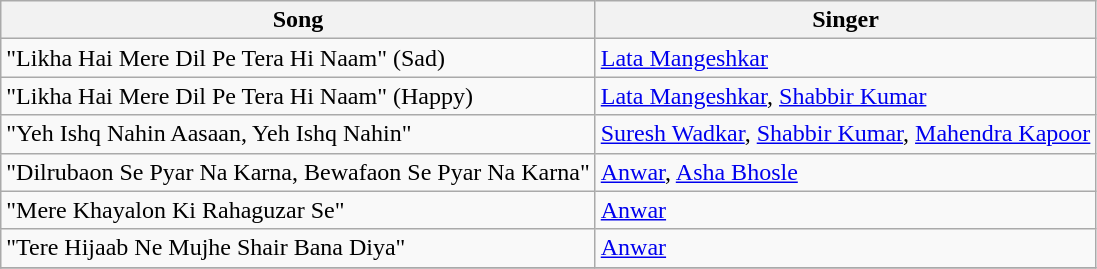<table class="wikitable">
<tr>
<th>Song</th>
<th>Singer</th>
</tr>
<tr>
<td>"Likha Hai Mere Dil Pe Tera Hi Naam" (Sad)</td>
<td><a href='#'>Lata Mangeshkar</a></td>
</tr>
<tr>
<td>"Likha Hai Mere Dil Pe Tera Hi Naam" (Happy)</td>
<td><a href='#'>Lata Mangeshkar</a>, <a href='#'>Shabbir Kumar</a></td>
</tr>
<tr>
<td>"Yeh Ishq Nahin Aasaan, Yeh Ishq Nahin"</td>
<td><a href='#'>Suresh Wadkar</a>, <a href='#'>Shabbir Kumar</a>, <a href='#'>Mahendra Kapoor</a></td>
</tr>
<tr>
<td>"Dilrubaon Se Pyar Na Karna, Bewafaon Se Pyar Na Karna"</td>
<td><a href='#'>Anwar</a>, <a href='#'>Asha Bhosle</a></td>
</tr>
<tr>
<td>"Mere Khayalon Ki Rahaguzar Se"</td>
<td><a href='#'>Anwar</a></td>
</tr>
<tr>
<td>"Tere Hijaab Ne Mujhe Shair Bana Diya"</td>
<td><a href='#'>Anwar</a></td>
</tr>
<tr>
</tr>
</table>
